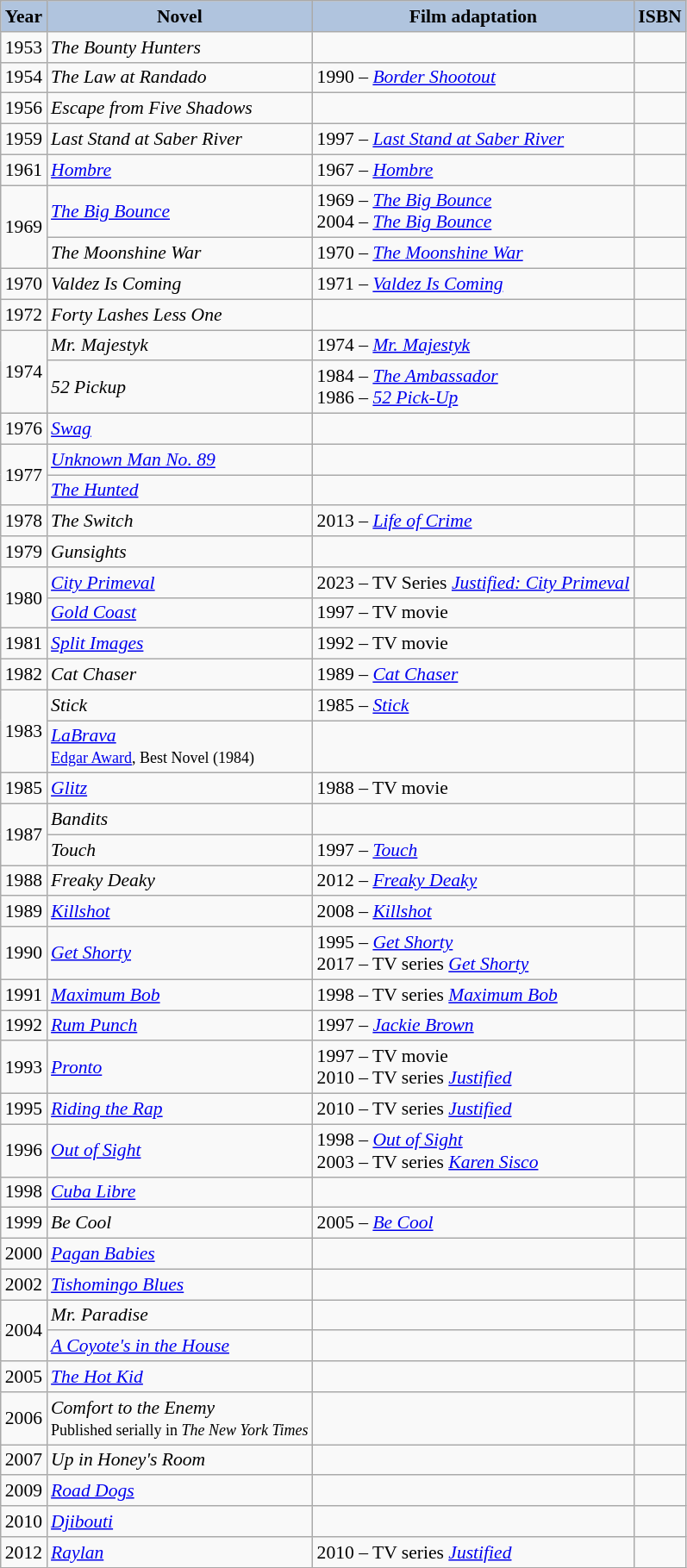<table class="wikitable sortable" style="font-size:90%">
<tr style="text-align:center;">
<th style="background:#B0C4DE;">Year</th>
<th style="background:#B0C4DE;">Novel</th>
<th style="background:#B0C4DE;">Film adaptation</th>
<th style="background:#B0C4DE;">ISBN</th>
</tr>
<tr>
<td>1953</td>
<td><em>The Bounty Hunters</em></td>
<td></td>
<td></td>
</tr>
<tr>
<td>1954</td>
<td><em>The Law at Randado</em></td>
<td>1990 – <em><a href='#'>Border Shootout</a></em></td>
<td></td>
</tr>
<tr>
<td>1956</td>
<td><em>Escape from Five Shadows</em></td>
<td></td>
<td></td>
</tr>
<tr>
<td>1959</td>
<td><em>Last Stand at Saber River</em></td>
<td>1997 – <em><a href='#'>Last Stand at Saber River</a></em></td>
<td></td>
</tr>
<tr>
<td>1961</td>
<td><em><a href='#'>Hombre</a></em></td>
<td>1967 – <em><a href='#'>Hombre</a></em></td>
<td></td>
</tr>
<tr>
<td rowspan="2">1969</td>
<td><em><a href='#'>The Big Bounce</a></em></td>
<td>1969 – <em><a href='#'>The Big Bounce</a></em> <br> 2004 – <em><a href='#'>The Big Bounce</a></em></td>
<td></td>
</tr>
<tr>
<td><em>The Moonshine War</em></td>
<td>1970 – <em><a href='#'>The Moonshine War</a></em></td>
<td></td>
</tr>
<tr>
<td>1970</td>
<td><em>Valdez Is Coming</em></td>
<td>1971 – <em><a href='#'>Valdez Is Coming</a></em></td>
<td></td>
</tr>
<tr>
<td>1972</td>
<td><em>Forty Lashes Less One</em></td>
<td></td>
<td></td>
</tr>
<tr>
<td rowspan="2">1974</td>
<td><em>Mr. Majestyk</em></td>
<td>1974 – <em><a href='#'>Mr. Majestyk</a></em></td>
<td></td>
</tr>
<tr>
<td><em>52 Pickup</em></td>
<td>1984 – <em><a href='#'>The Ambassador</a></em><br>1986 – <em><a href='#'>52 Pick-Up</a></em></td>
<td></td>
</tr>
<tr>
<td>1976</td>
<td><em><a href='#'>Swag</a></em></td>
<td></td>
<td></td>
</tr>
<tr>
<td rowspan="2">1977</td>
<td><em><a href='#'>Unknown Man No. 89</a></em></td>
<td></td>
<td></td>
</tr>
<tr>
<td><em><a href='#'>The Hunted</a></em></td>
<td></td>
<td></td>
</tr>
<tr>
<td>1978</td>
<td><em>The Switch</em></td>
<td>2013 – <em><a href='#'>Life of Crime</a></em></td>
<td></td>
</tr>
<tr>
<td>1979</td>
<td><em>Gunsights</em></td>
<td></td>
<td></td>
</tr>
<tr>
<td rowspan="2">1980</td>
<td><em><a href='#'>City Primeval</a></em></td>
<td>2023 – TV Series <em><a href='#'>Justified: City Primeval</a></em></td>
<td></td>
</tr>
<tr>
<td><em><a href='#'>Gold Coast</a></em></td>
<td>1997 – TV movie</td>
<td></td>
</tr>
<tr>
<td>1981</td>
<td><em><a href='#'>Split Images</a></em></td>
<td>1992 – TV movie</td>
<td></td>
</tr>
<tr>
<td>1982</td>
<td><em>Cat Chaser</em></td>
<td>1989 – <em><a href='#'>Cat Chaser</a></em></td>
<td></td>
</tr>
<tr>
<td rowspan="2">1983</td>
<td><em>Stick</em></td>
<td>1985 – <em><a href='#'>Stick</a></em></td>
<td></td>
</tr>
<tr>
<td><em><a href='#'>LaBrava</a></em> <br><small><a href='#'>Edgar Award</a>, Best Novel (1984)</small></td>
<td></td>
<td></td>
</tr>
<tr>
<td>1985</td>
<td><em><a href='#'>Glitz</a></em></td>
<td>1988 – TV movie</td>
<td></td>
</tr>
<tr>
<td rowspan="2">1987</td>
<td><em>Bandits</em></td>
<td></td>
<td></td>
</tr>
<tr>
<td><em>Touch</em></td>
<td>1997 – <em><a href='#'>Touch</a></em></td>
<td></td>
</tr>
<tr>
<td>1988</td>
<td><em>Freaky Deaky</em></td>
<td>2012 – <em><a href='#'>Freaky Deaky</a></em></td>
<td></td>
</tr>
<tr>
<td>1989</td>
<td><em><a href='#'>Killshot</a></em></td>
<td>2008 – <em><a href='#'>Killshot</a></em></td>
<td></td>
</tr>
<tr>
<td>1990</td>
<td><em><a href='#'>Get Shorty</a></em></td>
<td>1995 – <em><a href='#'>Get Shorty</a></em><br>2017 – TV series <em><a href='#'>Get Shorty</a></em></td>
<td></td>
</tr>
<tr>
<td>1991</td>
<td><em><a href='#'>Maximum Bob</a></em></td>
<td>1998 – TV series <em><a href='#'>Maximum Bob</a></em></td>
<td></td>
</tr>
<tr>
<td>1992</td>
<td><em><a href='#'>Rum Punch</a></em></td>
<td>1997 – <em><a href='#'>Jackie Brown</a></em></td>
<td></td>
</tr>
<tr>
<td>1993</td>
<td><em><a href='#'>Pronto</a></em></td>
<td>1997 – TV movie<br>2010 – TV series <em><a href='#'>Justified</a></em></td>
<td></td>
</tr>
<tr>
<td>1995</td>
<td><em><a href='#'>Riding the Rap</a></em></td>
<td>2010 – TV series <em><a href='#'>Justified</a></em></td>
<td></td>
</tr>
<tr>
<td>1996</td>
<td><em><a href='#'>Out of Sight</a></em></td>
<td>1998 – <em><a href='#'>Out of Sight</a></em> <br> 2003 – TV series <em><a href='#'>Karen Sisco</a></em></td>
<td></td>
</tr>
<tr>
<td>1998</td>
<td><em><a href='#'>Cuba Libre</a></em></td>
<td></td>
<td></td>
</tr>
<tr>
<td>1999</td>
<td><em>Be Cool</em></td>
<td>2005 – <em><a href='#'>Be Cool</a></em></td>
<td></td>
</tr>
<tr>
<td>2000</td>
<td><em><a href='#'>Pagan Babies</a></em></td>
<td></td>
<td></td>
</tr>
<tr>
<td>2002</td>
<td><em><a href='#'>Tishomingo Blues</a></em></td>
<td></td>
<td></td>
</tr>
<tr>
<td rowspan="2">2004</td>
<td><em>Mr. Paradise</em></td>
<td></td>
<td></td>
</tr>
<tr>
<td><em><a href='#'>A Coyote's in the House</a></em></td>
<td></td>
<td></td>
</tr>
<tr>
<td>2005</td>
<td><em><a href='#'>The Hot Kid</a></em></td>
<td></td>
<td></td>
</tr>
<tr>
<td>2006</td>
<td><em>Comfort to the Enemy</em> <br><small>Published serially in <em>The New York Times</em><br></small></td>
<td></td>
<td></td>
</tr>
<tr>
<td>2007</td>
<td><em>Up in Honey's Room</em></td>
<td></td>
<td></td>
</tr>
<tr>
<td>2009</td>
<td><em><a href='#'>Road Dogs</a></em></td>
<td></td>
<td></td>
</tr>
<tr>
<td>2010</td>
<td><em><a href='#'>Djibouti</a></em></td>
<td></td>
<td></td>
</tr>
<tr>
<td>2012</td>
<td><em><a href='#'>Raylan</a></em></td>
<td>2010 – TV series <em><a href='#'>Justified</a></em></td>
<td></td>
</tr>
</table>
